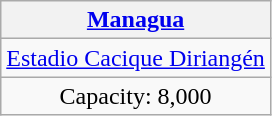<table class="wikitable">
<tr>
<th><a href='#'>Managua</a></th>
</tr>
<tr align=center>
<td><a href='#'>Estadio Cacique Diriangén</a></td>
</tr>
<tr align=center>
<td>Capacity: 8,000</td>
</tr>
</table>
